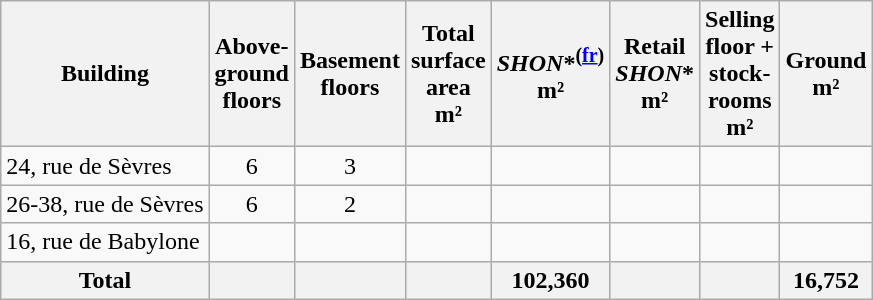<table class="wikitable sortable">
<tr>
<th>Building</th>
<th>Above-<br>ground<br>floors</th>
<th>Basement<br>floors</th>
<th>Total<br>surface<br>area<br>m²</th>
<th><em>SHON</em>*<sup>(<a href='#'>fr</a>)</sup><br>m²</th>
<th>Retail<br><em>SHON</em>*<br>m²</th>
<th>Selling<br>floor +<br>stock-<br>rooms<br>m²</th>
<th>Ground<br>m²</th>
</tr>
<tr>
<td>24, rue de Sèvres</td>
<td align=center>6</td>
<td align=center>3</td>
<td align=center></td>
<td align=center></td>
<td align=center></td>
<td align=center></td>
<td align=center></td>
</tr>
<tr>
<td>26-38, rue de Sèvres</td>
<td align=center>6</td>
<td align=center>2</td>
<td align=center></td>
<td align=center></td>
<td align=center></td>
<td></td>
<td align=center></td>
</tr>
<tr>
<td>16, rue de Babylone</td>
<td align=center></td>
<td align=center></td>
<td align=center></td>
<td align=center></td>
<td align=center></td>
<td align=center></td>
<td align=center></td>
</tr>
<tr>
<th>Total</th>
<th></th>
<th></th>
<th></th>
<th>102,360</th>
<th></th>
<th></th>
<th>16,752</th>
</tr>
</table>
